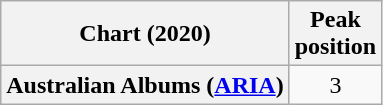<table class="wikitable plainrowheaders" style="text-align:center">
<tr>
<th scope="col">Chart (2020)</th>
<th scope="col">Peak<br>position</th>
</tr>
<tr>
<th scope="row">Australian Albums (<a href='#'>ARIA</a>)</th>
<td>3</td>
</tr>
</table>
